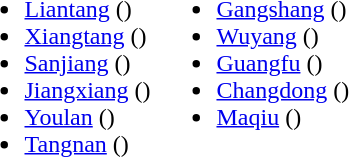<table>
<tr>
<td valign="top"><br><ul><li><a href='#'>Liantang</a> ()</li><li><a href='#'>Xiangtang</a> ()</li><li><a href='#'>Sanjiang</a> ()</li><li><a href='#'>Jiangxiang</a> ()</li><li><a href='#'>Youlan</a> ()</li><li><a href='#'>Tangnan</a> ()</li></ul></td>
<td valign="top"><br><ul><li><a href='#'>Gangshang</a> ()</li><li><a href='#'>Wuyang</a> ()</li><li><a href='#'>Guangfu</a> ()</li><li><a href='#'>Changdong</a> ()</li><li><a href='#'>Maqiu</a> ()</li></ul></td>
</tr>
</table>
